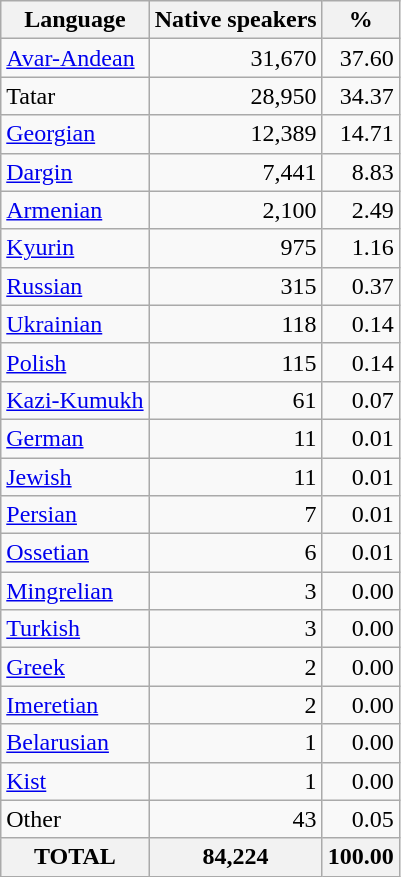<table class="wikitable sortable">
<tr>
<th>Language</th>
<th>Native speakers</th>
<th>%</th>
</tr>
<tr>
<td><a href='#'>Avar-Andean</a></td>
<td align="right">31,670</td>
<td align="right">37.60</td>
</tr>
<tr>
<td>Tatar</td>
<td align="right">28,950</td>
<td align="right">34.37</td>
</tr>
<tr>
<td><a href='#'>Georgian</a></td>
<td align="right">12,389</td>
<td align="right">14.71</td>
</tr>
<tr>
<td><a href='#'>Dargin</a></td>
<td align="right">7,441</td>
<td align="right">8.83</td>
</tr>
<tr>
<td><a href='#'>Armenian</a></td>
<td align="right">2,100</td>
<td align="right">2.49</td>
</tr>
<tr>
<td><a href='#'>Kyurin</a></td>
<td align="right">975</td>
<td align="right">1.16</td>
</tr>
<tr>
<td><a href='#'>Russian</a></td>
<td align="right">315</td>
<td align="right">0.37</td>
</tr>
<tr>
<td><a href='#'>Ukrainian</a></td>
<td align="right">118</td>
<td align="right">0.14</td>
</tr>
<tr>
<td><a href='#'>Polish</a></td>
<td align="right">115</td>
<td align="right">0.14</td>
</tr>
<tr>
<td><a href='#'>Kazi-Kumukh</a></td>
<td align="right">61</td>
<td align="right">0.07</td>
</tr>
<tr>
<td><a href='#'>German</a></td>
<td align="right">11</td>
<td align="right">0.01</td>
</tr>
<tr>
<td><a href='#'>Jewish</a></td>
<td align="right">11</td>
<td align="right">0.01</td>
</tr>
<tr>
<td><a href='#'>Persian</a></td>
<td align="right">7</td>
<td align="right">0.01</td>
</tr>
<tr>
<td><a href='#'>Ossetian</a></td>
<td align="right">6</td>
<td align="right">0.01</td>
</tr>
<tr>
<td><a href='#'>Mingrelian</a></td>
<td align="right">3</td>
<td align="right">0.00</td>
</tr>
<tr>
<td><a href='#'>Turkish</a></td>
<td align="right">3</td>
<td align="right">0.00</td>
</tr>
<tr>
<td><a href='#'>Greek</a></td>
<td align="right">2</td>
<td align="right">0.00</td>
</tr>
<tr>
<td><a href='#'>Imeretian</a></td>
<td align="right">2</td>
<td align="right">0.00</td>
</tr>
<tr>
<td><a href='#'>Belarusian</a></td>
<td align="right">1</td>
<td align="right">0.00</td>
</tr>
<tr>
<td><a href='#'>Kist</a></td>
<td align="right">1</td>
<td align="right">0.00</td>
</tr>
<tr>
<td>Other</td>
<td align="right">43</td>
<td align="right">0.05</td>
</tr>
<tr>
<th>TOTAL</th>
<th>84,224</th>
<th>100.00</th>
</tr>
</table>
